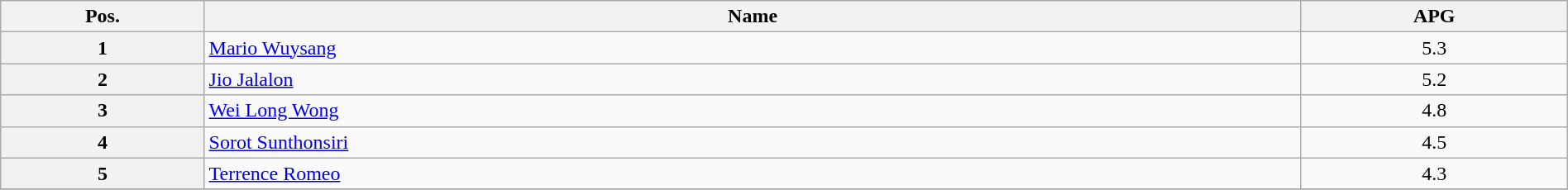<table class=wikitable width=100% style="text-align:center;">
<tr>
<th width="13%">Pos.</th>
<th width="70%">Name</th>
<th width="17%">APG</th>
</tr>
<tr>
<th>1</th>
<td align=left> <a href='#'>Mario Wuysang</a></td>
<td>5.3</td>
</tr>
<tr>
<th>2</th>
<td align=left> <a href='#'>Jio Jalalon</a></td>
<td>5.2</td>
</tr>
<tr>
<th>3</th>
<td align=left> <a href='#'>Wei Long Wong</a></td>
<td>4.8</td>
</tr>
<tr>
<th>4</th>
<td align=left> <a href='#'>Sorot Sunthonsiri</a></td>
<td>4.5</td>
</tr>
<tr>
<th>5</th>
<td align=left> <a href='#'>Terrence Romeo</a></td>
<td>4.3</td>
</tr>
<tr>
</tr>
</table>
